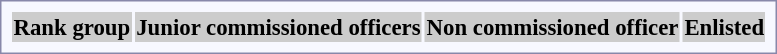<table style="border:1px solid #8888aa; background-color:#f7f8ff; padding:5px; font-size:95%; margin: 0px 12px 12px 0px;">
<tr style="background:#ccc;">
<th>Rank group</th>
<th colspan=10>Junior commissioned officers</th>
<th colspan=12>Non commissioned officer</th>
<th colspan=14>Enlisted<br></th>
</tr>
</table>
